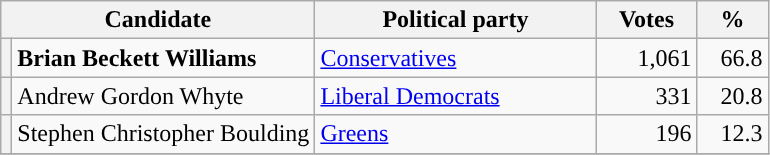<table class="wikitable">
<tr>
<th valign=top colspan="2" style="width: 180px">Candidate</th>
<th valign=top style="width: 180px">Political party</th>
<th valign=top style="width: 60px">Votes</th>
<th valign=top style="width: 40px">%</th>
</tr>
<tr>
<th style="background-color: "></th>
<td><strong>Brian Beckett Williams</strong></td>
<td><a href='#'>Conservatives</a></td>
<td align="right">1,061</td>
<td align="right">66.8</td>
</tr>
<tr>
<th style="background-color: "></th>
<td>Andrew Gordon Whyte</td>
<td><a href='#'>Liberal Democrats</a></td>
<td align="right">331</td>
<td align="right">20.8</td>
</tr>
<tr>
<th style="background-color: "></th>
<td>Stephen Christopher Boulding</td>
<td><a href='#'>Greens</a></td>
<td align="right">196</td>
<td align="right">12.3</td>
</tr>
<tr>
</tr>
</table>
